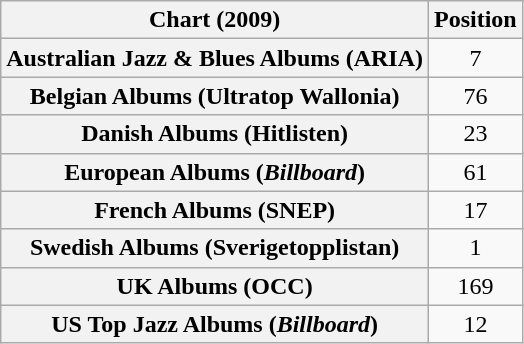<table class="wikitable sortable plainrowheaders" style="text-align:center">
<tr>
<th scope="col">Chart (2009)</th>
<th scope="col">Position</th>
</tr>
<tr>
<th scope="row">Australian Jazz & Blues Albums (ARIA)</th>
<td>7</td>
</tr>
<tr>
<th scope="row">Belgian Albums (Ultratop Wallonia)</th>
<td>76</td>
</tr>
<tr>
<th scope="row">Danish Albums (Hitlisten)</th>
<td>23</td>
</tr>
<tr>
<th scope="row">European Albums (<em>Billboard</em>)</th>
<td>61</td>
</tr>
<tr>
<th scope="row">French Albums (SNEP)</th>
<td>17</td>
</tr>
<tr>
<th scope="row">Swedish Albums (Sverigetopplistan)</th>
<td>1</td>
</tr>
<tr>
<th scope="row">UK Albums (OCC)</th>
<td>169</td>
</tr>
<tr>
<th scope="row">US Top Jazz Albums (<em>Billboard</em>)</th>
<td>12</td>
</tr>
</table>
